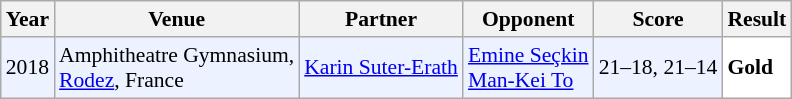<table class="sortable wikitable" style="font-size: 90%;">
<tr>
<th>Year</th>
<th>Venue</th>
<th>Partner</th>
<th>Opponent</th>
<th>Score</th>
<th>Result</th>
</tr>
<tr style="background:#ECF2FF">
<td align="center">2018</td>
<td align="left">Amphitheatre Gymnasium,<br><a href='#'>Rodez</a>, France</td>
<td align="left"> <a href='#'>Karin Suter-Erath</a></td>
<td align="left"> <a href='#'>Emine Seçkin</a><br>  <a href='#'>Man-Kei To</a></td>
<td align="left">21–18, 21–14</td>
<td style="text-align:left; background:white"> <strong>Gold</strong></td>
</tr>
</table>
